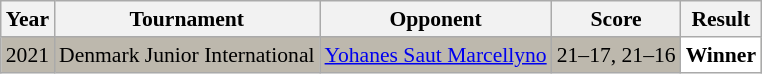<table class="sortable wikitable" style="font-size: 90%;">
<tr>
<th>Year</th>
<th>Tournament</th>
<th>Opponent</th>
<th>Score</th>
<th>Result</th>
</tr>
<tr style="background:#BDB8AD">
<td align="center">2021</td>
<td align="left">Denmark Junior International</td>
<td align="left"> <a href='#'>Yohanes Saut Marcellyno</a></td>
<td align="left">21–17, 21–16</td>
<td style="text-align:left; background:white"> <strong>Winner</strong></td>
</tr>
</table>
